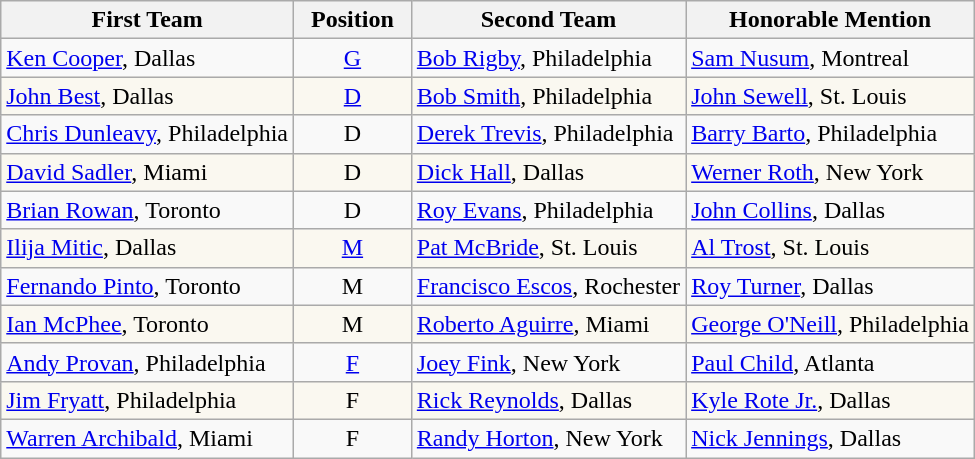<table class="wikitable">
<tr>
<th>First Team</th>
<th>  Position  </th>
<th>Second Team</th>
<th>Honorable Mention</th>
</tr>
<tr>
<td><a href='#'>Ken Cooper</a>, Dallas</td>
<td align=center><a href='#'>G</a></td>
<td><a href='#'>Bob Rigby</a>, Philadelphia</td>
<td><a href='#'>Sam Nusum</a>, Montreal</td>
</tr>
<tr style="background:#faf8f0;">
<td><a href='#'>John Best</a>, Dallas</td>
<td align=center><a href='#'>D</a></td>
<td><a href='#'>Bob Smith</a>, Philadelphia</td>
<td><a href='#'>John Sewell</a>, St. Louis</td>
</tr>
<tr>
<td><a href='#'>Chris Dunleavy</a>, Philadelphia</td>
<td align=center>D</td>
<td><a href='#'>Derek Trevis</a>, Philadelphia</td>
<td><a href='#'>Barry Barto</a>, Philadelphia</td>
</tr>
<tr style="background:#faf8f0;">
<td><a href='#'>David Sadler</a>, Miami</td>
<td align=center>D</td>
<td><a href='#'>Dick Hall</a>, Dallas</td>
<td><a href='#'>Werner Roth</a>, New York</td>
</tr>
<tr>
<td><a href='#'>Brian Rowan</a>, Toronto</td>
<td align=center>D</td>
<td><a href='#'>Roy Evans</a>, Philadelphia</td>
<td><a href='#'>John Collins</a>, Dallas</td>
</tr>
<tr style="background:#faf8f0;">
<td><a href='#'>Ilija Mitic</a>, Dallas</td>
<td align=center><a href='#'>M</a></td>
<td><a href='#'>Pat McBride</a>, St. Louis</td>
<td><a href='#'>Al Trost</a>, St. Louis</td>
</tr>
<tr>
<td><a href='#'>Fernando Pinto</a>, Toronto</td>
<td align=center>M</td>
<td><a href='#'>Francisco Escos</a>, Rochester</td>
<td><a href='#'>Roy Turner</a>, Dallas</td>
</tr>
<tr style="background:#faf8f0;">
<td><a href='#'>Ian McPhee</a>, Toronto</td>
<td align=center>M</td>
<td><a href='#'>Roberto Aguirre</a>, Miami</td>
<td><a href='#'>George O'Neill</a>, Philadelphia</td>
</tr>
<tr>
<td><a href='#'>Andy Provan</a>, Philadelphia</td>
<td align=center><a href='#'>F</a></td>
<td><a href='#'>Joey Fink</a>, New York</td>
<td><a href='#'>Paul Child</a>, Atlanta</td>
</tr>
<tr style="background:#faf8f0;">
<td><a href='#'>Jim Fryatt</a>, Philadelphia</td>
<td align=center>F</td>
<td><a href='#'>Rick Reynolds</a>, Dallas</td>
<td><a href='#'>Kyle Rote Jr.</a>, Dallas</td>
</tr>
<tr>
<td><a href='#'>Warren Archibald</a>, Miami</td>
<td align=center>F</td>
<td><a href='#'>Randy Horton</a>, New York</td>
<td><a href='#'>Nick Jennings</a>, Dallas</td>
</tr>
</table>
